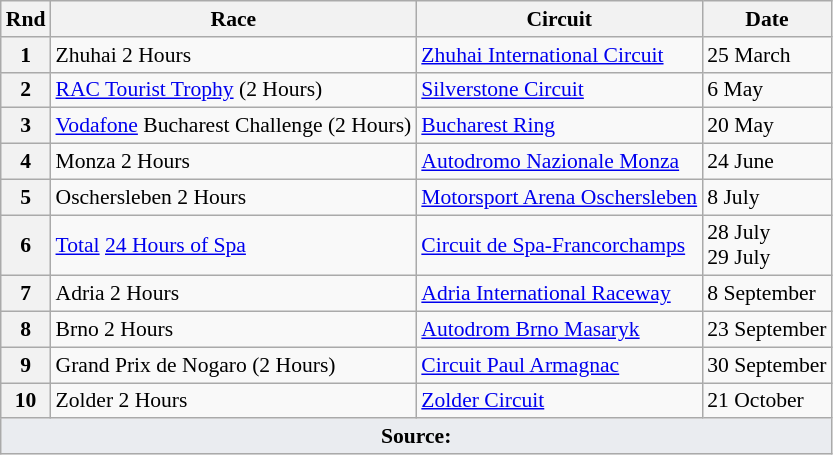<table class="wikitable" style="font-size: 90%;">
<tr>
<th>Rnd</th>
<th>Race</th>
<th>Circuit</th>
<th>Date</th>
</tr>
<tr>
<th>1</th>
<td> Zhuhai 2 Hours</td>
<td><a href='#'>Zhuhai International Circuit</a></td>
<td>25 March</td>
</tr>
<tr>
<th>2</th>
<td> <a href='#'>RAC Tourist Trophy</a> (2 Hours)</td>
<td><a href='#'>Silverstone Circuit</a></td>
<td>6 May</td>
</tr>
<tr>
<th>3</th>
<td> <a href='#'>Vodafone</a> Bucharest Challenge (2 Hours)</td>
<td><a href='#'>Bucharest Ring</a></td>
<td>20 May</td>
</tr>
<tr>
<th>4</th>
<td> Monza 2 Hours</td>
<td><a href='#'>Autodromo Nazionale Monza</a></td>
<td>24 June</td>
</tr>
<tr>
<th>5</th>
<td> Oschersleben 2 Hours</td>
<td><a href='#'>Motorsport Arena Oschersleben</a></td>
<td>8 July</td>
</tr>
<tr>
<th>6</th>
<td> <a href='#'>Total</a> <a href='#'>24 Hours of Spa</a></td>
<td><a href='#'>Circuit de Spa-Francorchamps</a></td>
<td>28 July<br>29 July</td>
</tr>
<tr>
<th>7</th>
<td> Adria 2 Hours</td>
<td><a href='#'>Adria International Raceway</a></td>
<td>8 September</td>
</tr>
<tr>
<th>8</th>
<td> Brno 2 Hours</td>
<td><a href='#'>Autodrom Brno Masaryk</a></td>
<td>23 September</td>
</tr>
<tr>
<th>9</th>
<td> Grand Prix de Nogaro (2 Hours)</td>
<td><a href='#'>Circuit Paul Armagnac</a></td>
<td>30 September</td>
</tr>
<tr>
<th>10</th>
<td> Zolder 2 Hours</td>
<td><a href='#'>Zolder Circuit</a></td>
<td>21 October</td>
</tr>
<tr class="sortbottom">
<td colspan="4" style="background-color:#EAECF0;text-align:center"><strong>Source:</strong></td>
</tr>
</table>
